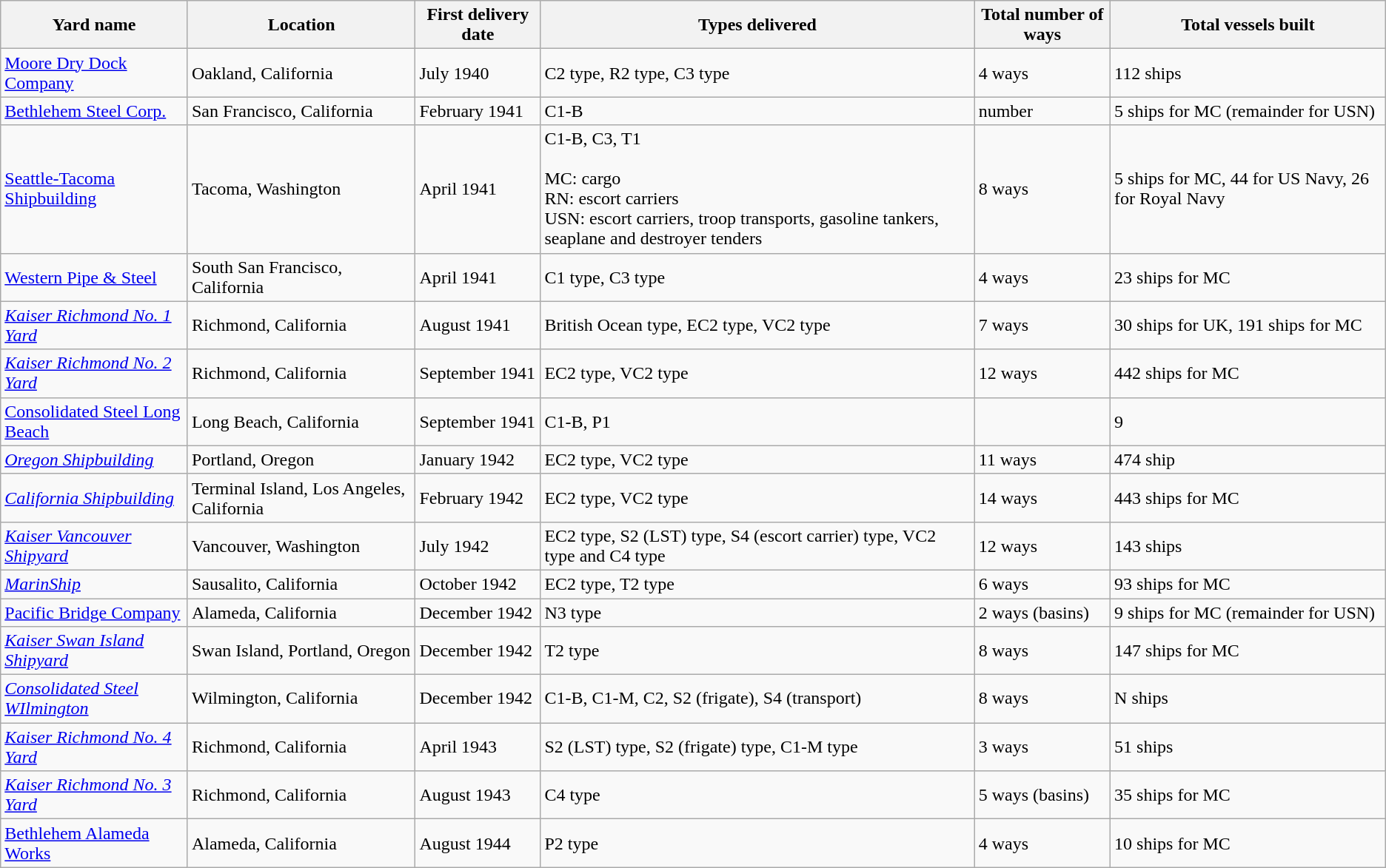<table class="wikitable">
<tr>
<th>Yard name</th>
<th>Location</th>
<th>First delivery date</th>
<th>Types delivered</th>
<th>Total number of ways</th>
<th>Total vessels built</th>
</tr>
<tr>
<td><a href='#'>Moore Dry Dock Company</a></td>
<td>Oakland, California</td>
<td>July 1940</td>
<td>C2 type, R2 type, C3 type</td>
<td>4 ways</td>
<td>112 ships</td>
</tr>
<tr>
<td><a href='#'>Bethlehem Steel Corp.</a></td>
<td>San Francisco, California</td>
<td>February 1941</td>
<td>C1-B</td>
<td>number</td>
<td>5 ships for MC (remainder for USN)</td>
</tr>
<tr>
<td><a href='#'>Seattle-Tacoma Shipbuilding</a></td>
<td>Tacoma, Washington</td>
<td>April 1941</td>
<td>C1-B, C3, T1<br><br>MC: cargo<br>
RN: escort carriers<br>
USN: escort carriers, troop transports, gasoline tankers, seaplane and destroyer tenders</td>
<td>8 ways</td>
<td>5 ships for MC, 44 for US Navy, 26 for Royal Navy </td>
</tr>
<tr>
<td><a href='#'>Western Pipe & Steel</a></td>
<td>South San Francisco, California</td>
<td>April 1941</td>
<td>C1 type, C3 type</td>
<td>4 ways</td>
<td>23 ships for MC</td>
</tr>
<tr>
<td><em><a href='#'>Kaiser Richmond No. 1 Yard</a></em></td>
<td>Richmond, California</td>
<td>August 1941</td>
<td>British Ocean type, EC2 type, VC2 type</td>
<td>7 ways</td>
<td>30 ships for UK, 191 ships for MC</td>
</tr>
<tr>
<td><em><a href='#'>Kaiser Richmond No. 2 Yard</a></em></td>
<td>Richmond, California</td>
<td>September 1941</td>
<td>EC2 type, VC2 type</td>
<td>12 ways</td>
<td>442 ships for MC</td>
</tr>
<tr>
<td><a href='#'>Consolidated Steel Long Beach</a></td>
<td>Long Beach, California</td>
<td>September 1941</td>
<td>C1-B, P1</td>
<td></td>
<td>9</td>
</tr>
<tr>
<td><em><a href='#'>Oregon Shipbuilding</a></em></td>
<td>Portland, Oregon</td>
<td>January 1942</td>
<td>EC2 type, VC2 type</td>
<td>11 ways</td>
<td>474 ship</td>
</tr>
<tr>
<td><em><a href='#'>California Shipbuilding</a></em></td>
<td>Terminal Island, Los Angeles, California</td>
<td>February 1942</td>
<td>EC2 type, VC2 type</td>
<td>14 ways</td>
<td>443 ships for MC</td>
</tr>
<tr>
<td><em><a href='#'>Kaiser Vancouver Shipyard</a></em></td>
<td>Vancouver, Washington</td>
<td>July 1942</td>
<td>EC2 type, S2 (LST) type, S4 (escort carrier) type, VC2 type and C4 type</td>
<td>12 ways</td>
<td>143 ships</td>
</tr>
<tr>
<td><em><a href='#'>MarinShip</a></em></td>
<td>Sausalito, California</td>
<td>October 1942</td>
<td>EC2 type, T2 type</td>
<td>6 ways</td>
<td>93 ships for MC</td>
</tr>
<tr>
<td><a href='#'>Pacific Bridge Company</a></td>
<td>Alameda, California</td>
<td>December 1942</td>
<td>N3 type</td>
<td>2 ways (basins)</td>
<td>9 ships for MC (remainder for USN)</td>
</tr>
<tr>
<td><em><a href='#'>Kaiser Swan Island Shipyard</a></em></td>
<td>Swan Island, Portland, Oregon</td>
<td>December 1942</td>
<td>T2 type</td>
<td>8 ways</td>
<td>147 ships for MC</td>
</tr>
<tr>
<td><em><a href='#'>Consolidated Steel WIlmington</a></em></td>
<td>Wilmington, California</td>
<td>December 1942</td>
<td>C1-B, C1-M, C2, S2 (frigate), S4 (transport)</td>
<td>8 ways</td>
<td>N ships</td>
</tr>
<tr>
<td><em><a href='#'>Kaiser Richmond No. 4 Yard</a></em></td>
<td>Richmond, California</td>
<td>April 1943</td>
<td>S2 (LST) type, S2 (frigate) type, C1-M type</td>
<td>3 ways</td>
<td>51 ships</td>
</tr>
<tr>
<td><em><a href='#'>Kaiser Richmond No. 3 Yard</a></em></td>
<td>Richmond, California</td>
<td>August 1943</td>
<td>C4 type</td>
<td>5 ways (basins)</td>
<td>35 ships for MC</td>
</tr>
<tr>
<td><a href='#'>Bethlehem Alameda Works</a></td>
<td>Alameda, California</td>
<td>August 1944</td>
<td>P2 type</td>
<td>4 ways</td>
<td>10 ships for MC<br></td>
</tr>
</table>
